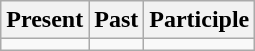<table class="wikitable">
<tr>
<th>Present</th>
<th>Past</th>
<th>Participle</th>
</tr>
<tr>
<td></td>
<td></td>
<td></td>
</tr>
</table>
